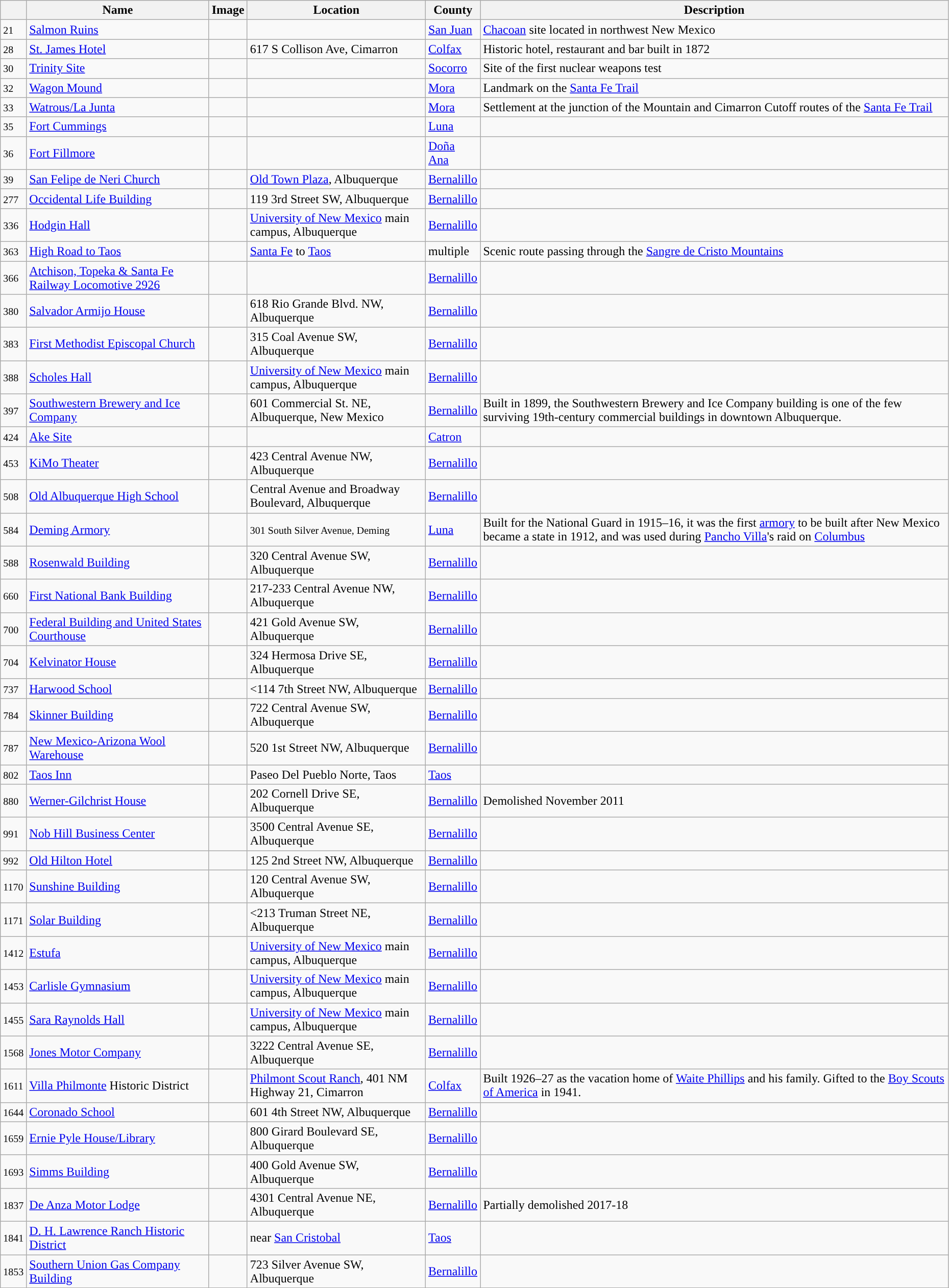<table class="wikitable sortable" style="width:98%">
<tr>
<th style="background-color:"></th>
<th style="background-color:">Name</th>
<th style="background-color:">Image</th>
<th style="background-color:">Location</th>
<th style="background-color:">County</th>
<th style="background-color:">Description</th>
</tr>
<tr>
<td><small>21</small></td>
<td><a href='#'>Salmon Ruins</a></td>
<td></td>
<td><small></small></td>
<td><a href='#'>San Juan</a></td>
<td><a href='#'>Chacoan</a> site located in northwest New Mexico</td>
</tr>
<tr>
<td><small>28</small></td>
<td><a href='#'>St. James Hotel</a></td>
<td></td>
<td>617 S Collison Ave, Cimarron</td>
<td><a href='#'>Colfax</a></td>
<td>Historic hotel, restaurant and bar built in 1872</td>
</tr>
<tr>
<td><small>30</small></td>
<td><a href='#'>Trinity Site</a></td>
<td></td>
<td><small></small></td>
<td><a href='#'>Socorro</a></td>
<td>Site of the first nuclear weapons test</td>
</tr>
<tr>
<td><small>32</small></td>
<td><a href='#'>Wagon Mound</a></td>
<td></td>
<td><small></small></td>
<td><a href='#'>Mora</a></td>
<td>Landmark on the <a href='#'>Santa Fe Trail</a></td>
</tr>
<tr>
<td><small>33</small></td>
<td><a href='#'>Watrous/La Junta</a></td>
<td></td>
<td><small></small></td>
<td><a href='#'>Mora</a></td>
<td>Settlement at the junction of the Mountain and Cimarron Cutoff routes of the <a href='#'>Santa Fe Trail</a></td>
</tr>
<tr>
<td><small>35</small></td>
<td><a href='#'>Fort Cummings</a></td>
<td></td>
<td><small></small></td>
<td><a href='#'>Luna</a></td>
<td></td>
</tr>
<tr>
<td><small>36</small></td>
<td><a href='#'>Fort Fillmore</a></td>
<td></td>
<td><small></small></td>
<td><a href='#'>Doña Ana</a></td>
<td></td>
</tr>
<tr>
<td><small>39</small></td>
<td><a href='#'>San Felipe de Neri Church</a></td>
<td></td>
<td><a href='#'>Old Town Plaza</a>, Albuquerque<br><small></small></td>
<td><a href='#'>Bernalillo</a></td>
<td></td>
</tr>
<tr>
<td><small>277</small></td>
<td><a href='#'>Occidental Life Building</a></td>
<td></td>
<td>119 3rd Street SW, Albuquerque</td>
<td><a href='#'>Bernalillo</a></td>
<td></td>
</tr>
<tr>
<td><small>336</small></td>
<td><a href='#'>Hodgin Hall</a></td>
<td></td>
<td><a href='#'>University of New Mexico</a> main campus, Albuquerque<br><small></small></td>
<td><a href='#'>Bernalillo</a></td>
<td></td>
</tr>
<tr>
<td><small>363</small></td>
<td><a href='#'>High Road to Taos</a></td>
<td></td>
<td><a href='#'>Santa Fe</a> to <a href='#'>Taos</a><br><small></small></td>
<td>multiple</td>
<td>Scenic route passing through the <a href='#'>Sangre de Cristo Mountains</a></td>
</tr>
<tr>
<td><small>366</small></td>
<td><a href='#'>Atchison, Topeka & Santa Fe Railway Locomotive 2926</a></td>
<td></td>
<td></td>
<td><a href='#'>Bernalillo</a></td>
<td></td>
</tr>
<tr>
<td><small>380</small></td>
<td><a href='#'>Salvador Armijo House</a></td>
<td></td>
<td>618 Rio Grande Blvd. NW, Albuquerque<br><small></small></td>
<td><a href='#'>Bernalillo</a></td>
<td></td>
</tr>
<tr>
<td><small>383</small></td>
<td><a href='#'>First Methodist Episcopal Church</a></td>
<td></td>
<td>315 Coal Avenue SW, Albuquerque</td>
<td><a href='#'>Bernalillo</a></td>
<td></td>
</tr>
<tr>
<td><small>388</small></td>
<td><a href='#'>Scholes Hall</a></td>
<td></td>
<td><a href='#'>University of New Mexico</a> main campus, Albuquerque<br><small></small></td>
<td><a href='#'>Bernalillo</a></td>
<td></td>
</tr>
<tr>
<td><small>397</small></td>
<td><a href='#'>Southwestern Brewery and Ice Company</a></td>
<td></td>
<td>601 Commercial St. NE, Albuquerque, New Mexico<br><small></small></td>
<td><a href='#'>Bernalillo</a></td>
<td>Built in 1899, the Southwestern Brewery and Ice Company building is one of the few surviving 19th-century commercial buildings in downtown Albuquerque.</td>
</tr>
<tr>
<td><small>424</small></td>
<td><a href='#'>Ake Site</a></td>
<td></td>
<td></td>
<td><a href='#'>Catron</a></td>
<td></td>
</tr>
<tr>
<td><small>453</small></td>
<td><a href='#'>KiMo Theater</a></td>
<td></td>
<td>423 Central Avenue NW, Albuquerque</td>
<td><a href='#'>Bernalillo</a></td>
<td></td>
</tr>
<tr>
<td><small>508</small></td>
<td><a href='#'>Old Albuquerque High School</a></td>
<td></td>
<td>Central Avenue and Broadway Boulevard, Albuquerque</td>
<td><a href='#'>Bernalillo</a></td>
<td></td>
</tr>
<tr>
<td><small>584</small></td>
<td><a href='#'>Deming Armory</a></td>
<td></td>
<td><small>301 South Silver Avenue, Deming<br></small></td>
<td><a href='#'>Luna</a></td>
<td>Built for the National Guard in 1915–16, it was the first <a href='#'>armory</a> to be built after New Mexico became a state in 1912, and was used during <a href='#'>Pancho Villa</a>'s raid on <a href='#'>Columbus</a></td>
</tr>
<tr>
<td><small>588</small></td>
<td><a href='#'>Rosenwald Building</a></td>
<td></td>
<td>320 Central Avenue SW, Albuquerque</td>
<td><a href='#'>Bernalillo</a></td>
<td></td>
</tr>
<tr>
<td><small>660</small></td>
<td><a href='#'>First National Bank Building</a></td>
<td></td>
<td>217-233 Central Avenue NW, Albuquerque</td>
<td><a href='#'>Bernalillo</a></td>
<td></td>
</tr>
<tr>
<td><small>700</small></td>
<td><a href='#'>Federal Building and United States Courthouse</a></td>
<td></td>
<td>421 Gold Avenue SW, Albuquerque</td>
<td><a href='#'>Bernalillo</a></td>
<td></td>
</tr>
<tr>
<td><small>704</small></td>
<td><a href='#'>Kelvinator House</a></td>
<td></td>
<td>324 Hermosa Drive SE, Albuquerque</td>
<td><a href='#'>Bernalillo</a></td>
<td></td>
</tr>
<tr>
<td><small>737</small></td>
<td><a href='#'>Harwood School</a></td>
<td></td>
<td><114 7th Street NW, Albuquerque</td>
<td><a href='#'>Bernalillo</a></td>
<td></td>
</tr>
<tr>
<td><small>784</small></td>
<td><a href='#'>Skinner Building</a></td>
<td></td>
<td>722 Central Avenue SW, Albuquerque</td>
<td><a href='#'>Bernalillo</a></td>
<td></td>
</tr>
<tr>
<td><small>787</small></td>
<td><a href='#'>New Mexico-Arizona Wool Warehouse</a></td>
<td></td>
<td>520 1st Street NW, Albuquerque</td>
<td><a href='#'>Bernalillo</a></td>
<td></td>
</tr>
<tr>
<td><small>802</small></td>
<td><a href='#'>Taos Inn</a></td>
<td></td>
<td>Paseo Del Pueblo Norte, Taos</td>
<td><a href='#'>Taos</a></td>
<td></td>
</tr>
<tr>
<td><small>880</small></td>
<td><a href='#'>Werner-Gilchrist House</a></td>
<td></td>
<td>202 Cornell Drive SE, Albuquerque</td>
<td><a href='#'>Bernalillo</a></td>
<td>Demolished November 2011</td>
</tr>
<tr>
<td><small>991</small></td>
<td><a href='#'>Nob Hill Business Center</a></td>
<td></td>
<td>3500 Central Avenue SE, Albuquerque</td>
<td><a href='#'>Bernalillo</a></td>
<td></td>
</tr>
<tr>
<td><small>992</small></td>
<td><a href='#'>Old Hilton Hotel</a></td>
<td></td>
<td>125 2nd Street NW, Albuquerque</td>
<td><a href='#'>Bernalillo</a></td>
<td></td>
</tr>
<tr>
<td><small>1170</small></td>
<td><a href='#'>Sunshine Building</a></td>
<td></td>
<td>120 Central Avenue SW, Albuquerque<br><small></small></td>
<td><a href='#'>Bernalillo</a></td>
<td></td>
</tr>
<tr>
<td><small>1171</small></td>
<td><a href='#'>Solar Building</a></td>
<td></td>
<td><213 Truman Street NE, Albuquerque</td>
<td><a href='#'>Bernalillo</a></td>
<td></td>
</tr>
<tr>
<td><small>1412</small></td>
<td><a href='#'>Estufa</a></td>
<td></td>
<td><a href='#'>University of New Mexico</a> main campus, Albuquerque<br><small></small></td>
<td><a href='#'>Bernalillo</a></td>
<td></td>
</tr>
<tr>
<td><small>1453</small></td>
<td><a href='#'>Carlisle Gymnasium</a></td>
<td></td>
<td><a href='#'>University of New Mexico</a> main campus, Albuquerque<br><small></small></td>
<td><a href='#'>Bernalillo</a></td>
<td></td>
</tr>
<tr>
<td><small>1455</small></td>
<td><a href='#'>Sara Raynolds Hall</a></td>
<td></td>
<td><a href='#'>University of New Mexico</a> main campus, Albuquerque<br></td>
<td><a href='#'>Bernalillo</a></td>
<td></td>
</tr>
<tr>
<td><small>1568</small></td>
<td><a href='#'>Jones Motor Company</a></td>
<td></td>
<td>3222 Central Avenue SE, Albuquerque</td>
<td><a href='#'>Bernalillo</a></td>
<td></td>
</tr>
<tr>
<td><small>1611</small></td>
<td><a href='#'>Villa Philmonte</a> Historic District</td>
<td></td>
<td><a href='#'>Philmont Scout Ranch</a>, 401 NM Highway 21, Cimarron</td>
<td><a href='#'>Colfax</a></td>
<td>Built 1926–27 as the vacation home of <a href='#'>Waite Phillips</a> and his family. Gifted to the <a href='#'>Boy Scouts of America</a> in 1941.</td>
</tr>
<tr>
<td><small>1644</small></td>
<td><a href='#'>Coronado School</a></td>
<td></td>
<td>601 4th Street NW, Albuquerque</td>
<td><a href='#'>Bernalillo</a></td>
<td></td>
</tr>
<tr>
<td><small>1659</small></td>
<td><a href='#'>Ernie Pyle House/Library</a></td>
<td></td>
<td>800 Girard Boulevard SE, Albuquerque</td>
<td><a href='#'>Bernalillo</a></td>
<td></td>
</tr>
<tr>
<td><small>1693</small></td>
<td><a href='#'>Simms Building</a></td>
<td></td>
<td>400 Gold Avenue SW, Albuquerque<br></td>
<td><a href='#'>Bernalillo</a></td>
<td></td>
</tr>
<tr>
<td><small>1837</small></td>
<td><a href='#'>De Anza Motor Lodge</a></td>
<td></td>
<td>4301 Central Avenue NE, Albuquerque</td>
<td><a href='#'>Bernalillo</a></td>
<td>Partially demolished 2017-18</td>
</tr>
<tr>
<td><small>1841</small></td>
<td><a href='#'>D. H. Lawrence Ranch Historic District</a></td>
<td></td>
<td>near <a href='#'>San Cristobal</a> <br><small></small></td>
<td><a href='#'>Taos</a></td>
<td></td>
</tr>
<tr>
<td><small>1853</small></td>
<td><a href='#'>Southern Union Gas Company Building</a></td>
<td></td>
<td>723 Silver Avenue SW, Albuquerque</td>
<td><a href='#'>Bernalillo</a></td>
<td></td>
</tr>
</table>
